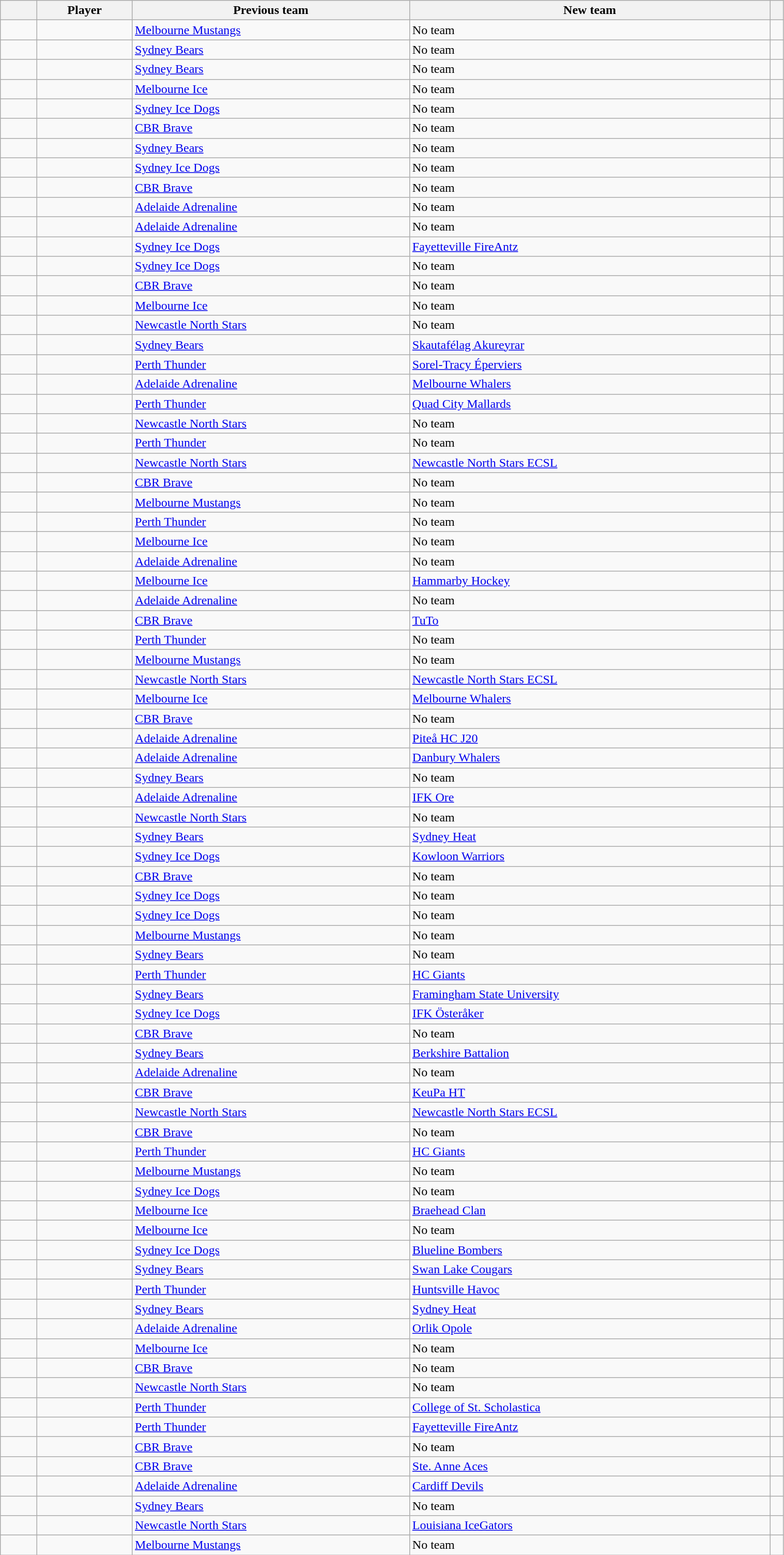<table class="sortable wikitable" width=80% font-size=90%>
<tr>
<th width=40></th>
<th>Player</th>
<th>Previous team</th>
<th>New team</th>
<th class="unsortable"></th>
</tr>
<tr>
<td align="center"></td>
<td></td>
<td><a href='#'>Melbourne Mustangs</a></td>
<td>No team</td>
<td></td>
</tr>
<tr>
<td align="center"></td>
<td></td>
<td><a href='#'>Sydney Bears</a></td>
<td>No team</td>
<td></td>
</tr>
<tr>
<td align="center"></td>
<td></td>
<td><a href='#'>Sydney Bears</a></td>
<td>No team</td>
<td></td>
</tr>
<tr>
<td align="center"></td>
<td></td>
<td><a href='#'>Melbourne Ice</a></td>
<td>No team</td>
<td></td>
</tr>
<tr>
<td align="center"></td>
<td></td>
<td><a href='#'>Sydney Ice Dogs</a></td>
<td>No team</td>
<td></td>
</tr>
<tr>
<td align="center"></td>
<td></td>
<td><a href='#'>CBR Brave</a></td>
<td>No team</td>
<td></td>
</tr>
<tr>
<td align="center"></td>
<td></td>
<td><a href='#'>Sydney Bears</a></td>
<td>No team</td>
<td></td>
</tr>
<tr>
<td align="center"></td>
<td></td>
<td><a href='#'>Sydney Ice Dogs</a></td>
<td>No team</td>
<td></td>
</tr>
<tr>
<td align="center"></td>
<td></td>
<td><a href='#'>CBR Brave</a></td>
<td>No team</td>
<td></td>
</tr>
<tr>
<td align="center"></td>
<td></td>
<td><a href='#'>Adelaide Adrenaline</a></td>
<td>No team</td>
<td></td>
</tr>
<tr>
<td align="center"></td>
<td></td>
<td><a href='#'>Adelaide Adrenaline</a></td>
<td>No team</td>
<td></td>
</tr>
<tr>
<td align="center"></td>
<td></td>
<td><a href='#'>Sydney Ice Dogs</a></td>
<td><a href='#'>Fayetteville FireAntz</a></td>
<td></td>
</tr>
<tr>
<td align="center"></td>
<td></td>
<td><a href='#'>Sydney Ice Dogs</a></td>
<td>No team</td>
<td></td>
</tr>
<tr>
<td align="center"></td>
<td></td>
<td><a href='#'>CBR Brave</a></td>
<td>No team</td>
<td></td>
</tr>
<tr>
<td align="center"></td>
<td></td>
<td><a href='#'>Melbourne Ice</a></td>
<td>No team</td>
<td></td>
</tr>
<tr>
<td align="center"></td>
<td></td>
<td><a href='#'>Newcastle North Stars</a></td>
<td>No team</td>
<td></td>
</tr>
<tr>
<td align="center"></td>
<td></td>
<td><a href='#'>Sydney Bears</a></td>
<td><a href='#'>Skautafélag Akureyrar</a></td>
<td></td>
</tr>
<tr>
<td align="center"></td>
<td></td>
<td><a href='#'>Perth Thunder</a></td>
<td><a href='#'>Sorel-Tracy Éperviers</a></td>
<td></td>
</tr>
<tr>
<td align="center"></td>
<td></td>
<td><a href='#'>Adelaide Adrenaline</a></td>
<td><a href='#'>Melbourne Whalers</a></td>
<td></td>
</tr>
<tr>
<td align="center"></td>
<td></td>
<td><a href='#'>Perth Thunder</a></td>
<td><a href='#'>Quad City Mallards</a></td>
<td></td>
</tr>
<tr>
<td align="center"></td>
<td></td>
<td><a href='#'>Newcastle North Stars</a></td>
<td>No team</td>
<td></td>
</tr>
<tr>
<td align="center"></td>
<td></td>
<td><a href='#'>Perth Thunder</a></td>
<td>No team</td>
<td></td>
</tr>
<tr>
<td align="center"></td>
<td></td>
<td><a href='#'>Newcastle North Stars</a></td>
<td><a href='#'>Newcastle North Stars ECSL</a></td>
<td></td>
</tr>
<tr>
<td align="center"></td>
<td></td>
<td><a href='#'>CBR Brave</a></td>
<td>No team</td>
<td></td>
</tr>
<tr>
<td align="center"></td>
<td></td>
<td><a href='#'>Melbourne Mustangs</a></td>
<td>No team</td>
<td></td>
</tr>
<tr>
<td align="center"></td>
<td></td>
<td><a href='#'>Perth Thunder</a></td>
<td>No team</td>
<td></td>
</tr>
<tr>
<td align="center"></td>
<td></td>
<td><a href='#'>Melbourne Ice</a></td>
<td>No team</td>
<td></td>
</tr>
<tr>
<td align="center"></td>
<td></td>
<td><a href='#'>Adelaide Adrenaline</a></td>
<td>No team</td>
<td></td>
</tr>
<tr>
<td align="center"></td>
<td></td>
<td><a href='#'>Melbourne Ice</a></td>
<td><a href='#'>Hammarby Hockey</a></td>
<td></td>
</tr>
<tr>
<td align="center"></td>
<td></td>
<td><a href='#'>Adelaide Adrenaline</a></td>
<td>No team</td>
<td></td>
</tr>
<tr>
<td align="center"></td>
<td></td>
<td><a href='#'>CBR Brave</a></td>
<td><a href='#'>TuTo</a></td>
<td></td>
</tr>
<tr>
<td align="center"></td>
<td></td>
<td><a href='#'>Perth Thunder</a></td>
<td>No team</td>
<td></td>
</tr>
<tr>
<td align="center"></td>
<td></td>
<td><a href='#'>Melbourne Mustangs</a></td>
<td>No team</td>
<td></td>
</tr>
<tr>
<td align="center"></td>
<td></td>
<td><a href='#'>Newcastle North Stars</a></td>
<td><a href='#'>Newcastle North Stars ECSL</a></td>
<td></td>
</tr>
<tr>
<td align="center"></td>
<td></td>
<td><a href='#'>Melbourne Ice</a></td>
<td><a href='#'>Melbourne Whalers</a></td>
<td></td>
</tr>
<tr>
<td align="center"></td>
<td></td>
<td><a href='#'>CBR Brave</a></td>
<td>No team</td>
<td></td>
</tr>
<tr>
<td align="center"></td>
<td></td>
<td><a href='#'>Adelaide Adrenaline</a></td>
<td><a href='#'>Piteå HC J20</a></td>
<td></td>
</tr>
<tr>
<td align="center"></td>
<td></td>
<td><a href='#'>Adelaide Adrenaline</a></td>
<td><a href='#'>Danbury Whalers</a></td>
<td></td>
</tr>
<tr>
<td align="center"></td>
<td></td>
<td><a href='#'>Sydney Bears</a></td>
<td>No team</td>
<td></td>
</tr>
<tr>
<td align="center"></td>
<td></td>
<td><a href='#'>Adelaide Adrenaline</a></td>
<td><a href='#'>IFK Ore</a></td>
<td></td>
</tr>
<tr>
<td align="center"></td>
<td></td>
<td><a href='#'>Newcastle North Stars</a></td>
<td>No team</td>
<td></td>
</tr>
<tr>
<td align="center"></td>
<td></td>
<td><a href='#'>Sydney Bears</a></td>
<td><a href='#'>Sydney Heat</a></td>
<td></td>
</tr>
<tr>
<td align="center"></td>
<td></td>
<td><a href='#'>Sydney Ice Dogs</a></td>
<td><a href='#'>Kowloon Warriors</a></td>
<td></td>
</tr>
<tr>
<td align="center"></td>
<td></td>
<td><a href='#'>CBR Brave</a></td>
<td>No team</td>
<td></td>
</tr>
<tr>
<td align="center"></td>
<td></td>
<td><a href='#'>Sydney Ice Dogs</a></td>
<td>No team</td>
<td></td>
</tr>
<tr>
<td align="center"></td>
<td></td>
<td><a href='#'>Sydney Ice Dogs</a></td>
<td>No team</td>
<td></td>
</tr>
<tr>
<td align="center"></td>
<td></td>
<td><a href='#'>Melbourne Mustangs</a></td>
<td>No team</td>
<td></td>
</tr>
<tr>
<td align="center"></td>
<td></td>
<td><a href='#'>Sydney Bears</a></td>
<td>No team</td>
<td></td>
</tr>
<tr>
<td align="center"></td>
<td></td>
<td><a href='#'>Perth Thunder</a></td>
<td><a href='#'>HC Giants</a></td>
<td></td>
</tr>
<tr>
<td align="center"></td>
<td></td>
<td><a href='#'>Sydney Bears</a></td>
<td><a href='#'>Framingham State University</a></td>
<td></td>
</tr>
<tr>
<td align="center"></td>
<td></td>
<td><a href='#'>Sydney Ice Dogs</a></td>
<td><a href='#'>IFK Österåker</a></td>
<td></td>
</tr>
<tr>
<td align="center"></td>
<td></td>
<td><a href='#'>CBR Brave</a></td>
<td>No team</td>
<td></td>
</tr>
<tr>
<td align="center"></td>
<td></td>
<td><a href='#'>Sydney Bears</a></td>
<td><a href='#'>Berkshire Battalion</a></td>
<td></td>
</tr>
<tr>
<td align="center"></td>
<td></td>
<td><a href='#'>Adelaide Adrenaline</a></td>
<td>No team</td>
<td></td>
</tr>
<tr>
<td align="center"></td>
<td></td>
<td><a href='#'>CBR Brave</a></td>
<td><a href='#'>KeuPa HT</a></td>
<td></td>
</tr>
<tr>
<td align="center"></td>
<td></td>
<td><a href='#'>Newcastle North Stars</a></td>
<td><a href='#'>Newcastle North Stars ECSL</a></td>
<td></td>
</tr>
<tr>
<td align="center"></td>
<td></td>
<td><a href='#'>CBR Brave</a></td>
<td>No team</td>
<td></td>
</tr>
<tr>
<td align="center"></td>
<td></td>
<td><a href='#'>Perth Thunder</a></td>
<td><a href='#'>HC Giants</a></td>
<td></td>
</tr>
<tr>
<td align="center"></td>
<td></td>
<td><a href='#'>Melbourne Mustangs</a></td>
<td>No team</td>
<td></td>
</tr>
<tr>
<td align="center"></td>
<td></td>
<td><a href='#'>Sydney Ice Dogs</a></td>
<td>No team</td>
<td></td>
</tr>
<tr>
<td align="center"></td>
<td></td>
<td><a href='#'>Melbourne Ice</a></td>
<td><a href='#'>Braehead Clan</a></td>
<td></td>
</tr>
<tr>
<td align="center"></td>
<td></td>
<td><a href='#'>Melbourne Ice</a></td>
<td>No team</td>
<td></td>
</tr>
<tr>
<td align="center"></td>
<td></td>
<td><a href='#'>Sydney Ice Dogs</a></td>
<td><a href='#'>Blueline Bombers</a></td>
<td></td>
</tr>
<tr>
<td align="center"></td>
<td></td>
<td><a href='#'>Sydney Bears</a></td>
<td><a href='#'>Swan Lake Cougars</a></td>
<td></td>
</tr>
<tr>
<td align="center"></td>
<td></td>
<td><a href='#'>Perth Thunder</a></td>
<td><a href='#'>Huntsville Havoc</a></td>
<td></td>
</tr>
<tr>
<td align="center"></td>
<td></td>
<td><a href='#'>Sydney Bears</a></td>
<td><a href='#'>Sydney Heat</a></td>
<td></td>
</tr>
<tr>
<td align="center"></td>
<td></td>
<td><a href='#'>Adelaide Adrenaline</a></td>
<td><a href='#'>Orlik Opole</a></td>
<td></td>
</tr>
<tr>
<td align="center"></td>
<td></td>
<td><a href='#'>Melbourne Ice</a></td>
<td>No team</td>
<td></td>
</tr>
<tr>
<td align="center"></td>
<td></td>
<td><a href='#'>CBR Brave</a></td>
<td>No team</td>
<td></td>
</tr>
<tr>
<td align="center"></td>
<td></td>
<td><a href='#'>Newcastle North Stars</a></td>
<td>No team</td>
<td></td>
</tr>
<tr>
<td align="center"></td>
<td></td>
<td><a href='#'>Perth Thunder</a></td>
<td><a href='#'>College of St. Scholastica</a></td>
<td></td>
</tr>
<tr>
<td align="center"></td>
<td></td>
<td><a href='#'>Perth Thunder</a></td>
<td><a href='#'>Fayetteville FireAntz</a></td>
<td></td>
</tr>
<tr>
<td align="center"></td>
<td></td>
<td><a href='#'>CBR Brave</a></td>
<td>No team</td>
<td></td>
</tr>
<tr>
<td align="center"></td>
<td></td>
<td><a href='#'>CBR Brave</a></td>
<td><a href='#'>Ste. Anne Aces</a></td>
<td></td>
</tr>
<tr>
<td align="center"></td>
<td></td>
<td><a href='#'>Adelaide Adrenaline</a></td>
<td><a href='#'>Cardiff Devils</a></td>
<td></td>
</tr>
<tr>
<td align="center"></td>
<td></td>
<td><a href='#'>Sydney Bears</a></td>
<td>No team</td>
<td></td>
</tr>
<tr>
<td align="center"></td>
<td></td>
<td><a href='#'>Newcastle North Stars</a></td>
<td><a href='#'>Louisiana IceGators</a></td>
<td></td>
</tr>
<tr>
<td align="center"></td>
<td></td>
<td><a href='#'>Melbourne Mustangs</a></td>
<td>No team</td>
<td></td>
</tr>
</table>
